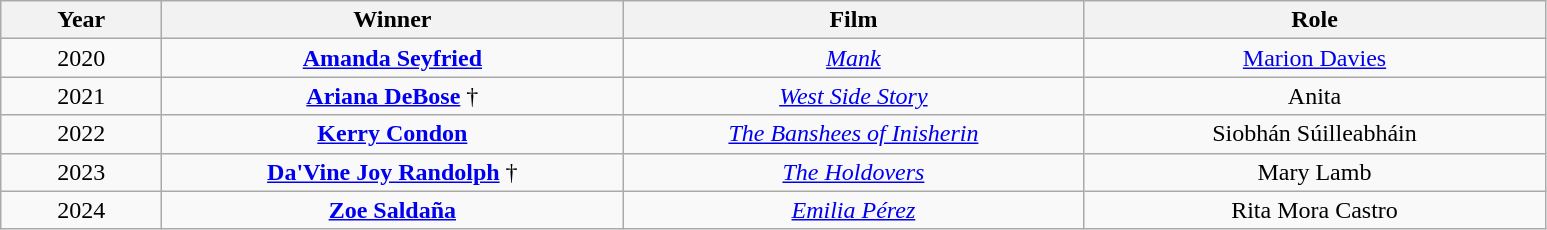<table class="wikitable" width="auto" cellpadding="5">
<tr style="text-align:center;">
<th width="100"><strong>Year</strong></th>
<th width="300"><strong>Winner</strong></th>
<th width="300"><strong>Film</strong></th>
<th width="300"><strong>Role</strong></th>
</tr>
<tr style="text-align:center;">
<td style="text-align:center;">2020</td>
<td><strong><a href='#'>Amanda Seyfried</a></strong> </td>
<td><em><a href='#'>Mank</a></em></td>
<td><a href='#'>Marion Davies</a></td>
</tr>
<tr style="text-align:center;">
<td style="text-align:center;">2021</td>
<td><strong><a href='#'>Ariana DeBose</a></strong>  †</td>
<td><em><a href='#'>West Side Story</a></em></td>
<td>Anita</td>
</tr>
<tr style="text-align:center;">
<td style="text-align:center;">2022</td>
<td><strong><a href='#'>Kerry Condon</a></strong> </td>
<td><em><a href='#'>The Banshees of Inisherin</a></em></td>
<td>Siobhán Súilleabháin</td>
</tr>
<tr style="text-align:center;">
<td style="text-align:center;">2023</td>
<td><strong><a href='#'>Da'Vine Joy Randolph</a></strong>  †</td>
<td><em><a href='#'>The Holdovers</a></em></td>
<td>Mary Lamb</td>
</tr>
<tr style="text-align:center;">
<td style="text-align:center;">2024</td>
<td><strong><a href='#'>Zoe Saldaña</a></strong> </td>
<td><em><a href='#'>Emilia Pérez</a></em></td>
<td>Rita Mora Castro</td>
</tr>
</table>
